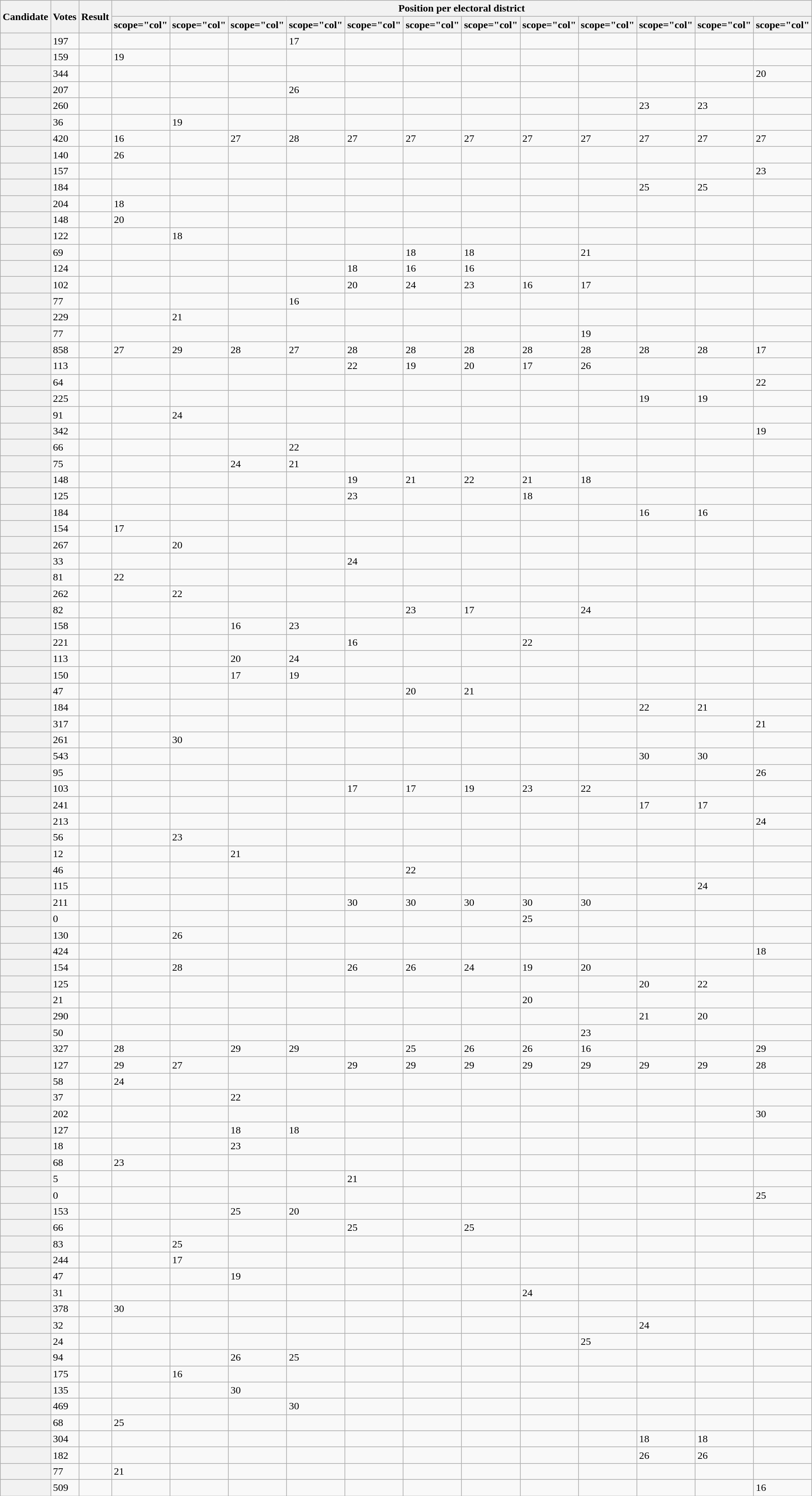<table class="wikitable sortable defaultright col3left">
<tr>
<th scope="col" rowspan="2">Candidate</th>
<th scope="col" rowspan="2">Votes</th>
<th scope="col" rowspan="2">Result</th>
<th scope="col" colspan="12">Position per electoral district</th>
</tr>
<tr>
<th>scope="col" </th>
<th>scope="col" </th>
<th>scope="col" </th>
<th>scope="col" </th>
<th>scope="col" </th>
<th>scope="col" </th>
<th>scope="col" </th>
<th>scope="col" </th>
<th>scope="col" </th>
<th>scope="col" </th>
<th>scope="col" </th>
<th>scope="col" </th>
</tr>
<tr>
<th scope="row"></th>
<td>197</td>
<td></td>
<td></td>
<td></td>
<td></td>
<td>17</td>
<td></td>
<td></td>
<td></td>
<td></td>
<td></td>
<td></td>
<td></td>
<td></td>
</tr>
<tr>
<th scope="row"></th>
<td>159</td>
<td></td>
<td>19</td>
<td></td>
<td></td>
<td></td>
<td></td>
<td></td>
<td></td>
<td></td>
<td></td>
<td></td>
<td></td>
<td></td>
</tr>
<tr>
<th scope="row"></th>
<td>344</td>
<td></td>
<td></td>
<td></td>
<td></td>
<td></td>
<td></td>
<td></td>
<td></td>
<td></td>
<td></td>
<td></td>
<td></td>
<td>20</td>
</tr>
<tr>
<th scope="row"></th>
<td>207</td>
<td></td>
<td></td>
<td></td>
<td></td>
<td>26</td>
<td></td>
<td></td>
<td></td>
<td></td>
<td></td>
<td></td>
<td></td>
<td></td>
</tr>
<tr>
<th scope="row"></th>
<td>260</td>
<td></td>
<td></td>
<td></td>
<td></td>
<td></td>
<td></td>
<td></td>
<td></td>
<td></td>
<td></td>
<td>23</td>
<td>23</td>
<td></td>
</tr>
<tr>
<th scope="row"></th>
<td>36</td>
<td></td>
<td></td>
<td>19</td>
<td></td>
<td></td>
<td></td>
<td></td>
<td></td>
<td></td>
<td></td>
<td></td>
<td></td>
<td></td>
</tr>
<tr>
<th scope="row"></th>
<td>420</td>
<td></td>
<td>16</td>
<td></td>
<td>27</td>
<td>28</td>
<td>27</td>
<td>27</td>
<td>27</td>
<td>27</td>
<td>27</td>
<td>27</td>
<td>27</td>
<td>27</td>
</tr>
<tr>
<th scope="row"></th>
<td>140</td>
<td></td>
<td>26</td>
<td></td>
<td></td>
<td></td>
<td></td>
<td></td>
<td></td>
<td></td>
<td></td>
<td></td>
<td></td>
<td></td>
</tr>
<tr>
<th scope="row"></th>
<td>157</td>
<td></td>
<td></td>
<td></td>
<td></td>
<td></td>
<td></td>
<td></td>
<td></td>
<td></td>
<td></td>
<td></td>
<td></td>
<td>23</td>
</tr>
<tr>
<th scope="row"></th>
<td>184</td>
<td></td>
<td></td>
<td></td>
<td></td>
<td></td>
<td></td>
<td></td>
<td></td>
<td></td>
<td></td>
<td>25</td>
<td>25</td>
<td></td>
</tr>
<tr>
<th scope="row"></th>
<td>204</td>
<td></td>
<td>18</td>
<td></td>
<td></td>
<td></td>
<td></td>
<td></td>
<td></td>
<td></td>
<td></td>
<td></td>
<td></td>
<td></td>
</tr>
<tr>
<th scope="row"></th>
<td>148</td>
<td></td>
<td>20</td>
<td></td>
<td></td>
<td></td>
<td></td>
<td></td>
<td></td>
<td></td>
<td></td>
<td></td>
<td></td>
<td></td>
</tr>
<tr>
<th scope="row"></th>
<td>122</td>
<td></td>
<td></td>
<td>18</td>
<td></td>
<td></td>
<td></td>
<td></td>
<td></td>
<td></td>
<td></td>
<td></td>
<td></td>
<td></td>
</tr>
<tr>
<th scope="row"></th>
<td>69</td>
<td></td>
<td></td>
<td></td>
<td></td>
<td></td>
<td></td>
<td>18</td>
<td>18</td>
<td></td>
<td>21</td>
<td></td>
<td></td>
<td></td>
</tr>
<tr>
<th scope="row"></th>
<td>124</td>
<td></td>
<td></td>
<td></td>
<td></td>
<td></td>
<td>18</td>
<td>16</td>
<td>16</td>
<td></td>
<td></td>
<td></td>
<td></td>
<td></td>
</tr>
<tr>
<th scope="row"></th>
<td>102</td>
<td></td>
<td></td>
<td></td>
<td></td>
<td></td>
<td>20</td>
<td>24</td>
<td>23</td>
<td>16</td>
<td>17</td>
<td></td>
<td></td>
<td></td>
</tr>
<tr>
<th scope="row"></th>
<td>77</td>
<td></td>
<td></td>
<td></td>
<td></td>
<td>16</td>
<td></td>
<td></td>
<td></td>
<td></td>
<td></td>
<td></td>
<td></td>
<td></td>
</tr>
<tr>
<th scope="row"></th>
<td>229</td>
<td></td>
<td></td>
<td>21</td>
<td></td>
<td></td>
<td></td>
<td></td>
<td></td>
<td></td>
<td></td>
<td></td>
<td></td>
<td></td>
</tr>
<tr>
<th scope="row"></th>
<td>77</td>
<td></td>
<td></td>
<td></td>
<td></td>
<td></td>
<td></td>
<td></td>
<td></td>
<td></td>
<td>19</td>
<td></td>
<td></td>
<td></td>
</tr>
<tr>
<th scope="row"></th>
<td>858</td>
<td></td>
<td>27</td>
<td>29</td>
<td>28</td>
<td>27</td>
<td>28</td>
<td>28</td>
<td>28</td>
<td>28</td>
<td>28</td>
<td>28</td>
<td>28</td>
<td>17</td>
</tr>
<tr>
<th scope="row"></th>
<td>113</td>
<td></td>
<td></td>
<td></td>
<td></td>
<td></td>
<td>22</td>
<td>19</td>
<td>20</td>
<td>17</td>
<td>26</td>
<td></td>
<td></td>
<td></td>
</tr>
<tr>
<th scope="row"></th>
<td>64</td>
<td></td>
<td></td>
<td></td>
<td></td>
<td></td>
<td></td>
<td></td>
<td></td>
<td></td>
<td></td>
<td></td>
<td></td>
<td>22</td>
</tr>
<tr>
<th scope="row"></th>
<td>225</td>
<td></td>
<td></td>
<td></td>
<td></td>
<td></td>
<td></td>
<td></td>
<td></td>
<td></td>
<td></td>
<td>19</td>
<td>19</td>
<td></td>
</tr>
<tr>
<th scope="row"></th>
<td>91</td>
<td></td>
<td></td>
<td>24</td>
<td></td>
<td></td>
<td></td>
<td></td>
<td></td>
<td></td>
<td></td>
<td></td>
<td></td>
<td></td>
</tr>
<tr>
<th scope="row"></th>
<td>342</td>
<td></td>
<td></td>
<td></td>
<td></td>
<td></td>
<td></td>
<td></td>
<td></td>
<td></td>
<td></td>
<td></td>
<td></td>
<td>19</td>
</tr>
<tr>
<th scope="row"></th>
<td>66</td>
<td></td>
<td></td>
<td></td>
<td></td>
<td>22</td>
<td></td>
<td></td>
<td></td>
<td></td>
<td></td>
<td></td>
<td></td>
<td></td>
</tr>
<tr>
<th scope="row"></th>
<td>75</td>
<td></td>
<td></td>
<td></td>
<td>24</td>
<td>21</td>
<td></td>
<td></td>
<td></td>
<td></td>
<td></td>
<td></td>
<td></td>
<td></td>
</tr>
<tr>
<th scope="row"></th>
<td>148</td>
<td></td>
<td></td>
<td></td>
<td></td>
<td></td>
<td>19</td>
<td>21</td>
<td>22</td>
<td>21</td>
<td>18</td>
<td></td>
<td></td>
<td></td>
</tr>
<tr>
<th scope="row"></th>
<td>125</td>
<td></td>
<td></td>
<td></td>
<td></td>
<td></td>
<td>23</td>
<td></td>
<td></td>
<td>18</td>
<td></td>
<td></td>
<td></td>
<td></td>
</tr>
<tr>
<th scope="row"></th>
<td>184</td>
<td></td>
<td></td>
<td></td>
<td></td>
<td></td>
<td></td>
<td></td>
<td></td>
<td></td>
<td></td>
<td>16</td>
<td>16</td>
<td></td>
</tr>
<tr>
<th scope="row"></th>
<td>154</td>
<td></td>
<td>17</td>
<td></td>
<td></td>
<td></td>
<td></td>
<td></td>
<td></td>
<td></td>
<td></td>
<td></td>
<td></td>
<td></td>
</tr>
<tr>
<th scope="row"></th>
<td>267</td>
<td></td>
<td></td>
<td>20</td>
<td></td>
<td></td>
<td></td>
<td></td>
<td></td>
<td></td>
<td></td>
<td></td>
<td></td>
<td></td>
</tr>
<tr>
<th scope="row"></th>
<td>33</td>
<td></td>
<td></td>
<td></td>
<td></td>
<td></td>
<td>24</td>
<td></td>
<td></td>
<td></td>
<td></td>
<td></td>
<td></td>
<td></td>
</tr>
<tr>
<th scope="row"></th>
<td>81</td>
<td></td>
<td>22</td>
<td></td>
<td></td>
<td></td>
<td></td>
<td></td>
<td></td>
<td></td>
<td></td>
<td></td>
<td></td>
<td></td>
</tr>
<tr>
<th scope="row"></th>
<td>262</td>
<td></td>
<td></td>
<td>22</td>
<td></td>
<td></td>
<td></td>
<td></td>
<td></td>
<td></td>
<td></td>
<td></td>
<td></td>
<td></td>
</tr>
<tr>
<th scope="row"></th>
<td>82</td>
<td></td>
<td></td>
<td></td>
<td></td>
<td></td>
<td></td>
<td>23</td>
<td>17</td>
<td></td>
<td>24</td>
<td></td>
<td></td>
<td></td>
</tr>
<tr>
<th scope="row"></th>
<td>158</td>
<td></td>
<td></td>
<td></td>
<td>16</td>
<td>23</td>
<td></td>
<td></td>
<td></td>
<td></td>
<td></td>
<td></td>
<td></td>
<td></td>
</tr>
<tr>
<th scope="row"></th>
<td>221</td>
<td></td>
<td></td>
<td></td>
<td></td>
<td></td>
<td>16</td>
<td></td>
<td></td>
<td>22</td>
<td></td>
<td></td>
<td></td>
<td></td>
</tr>
<tr>
<th scope="row"></th>
<td>113</td>
<td></td>
<td></td>
<td></td>
<td>20</td>
<td>24</td>
<td></td>
<td></td>
<td></td>
<td></td>
<td></td>
<td></td>
<td></td>
<td></td>
</tr>
<tr>
<th scope="row"></th>
<td>150</td>
<td></td>
<td></td>
<td></td>
<td>17</td>
<td>19</td>
<td></td>
<td></td>
<td></td>
<td></td>
<td></td>
<td></td>
<td></td>
<td></td>
</tr>
<tr>
<th scope="row"></th>
<td>47</td>
<td></td>
<td></td>
<td></td>
<td></td>
<td></td>
<td></td>
<td>20</td>
<td>21</td>
<td></td>
<td></td>
<td></td>
<td></td>
<td></td>
</tr>
<tr>
<th scope="row"></th>
<td>184</td>
<td></td>
<td></td>
<td></td>
<td></td>
<td></td>
<td></td>
<td></td>
<td></td>
<td></td>
<td></td>
<td>22</td>
<td>21</td>
<td></td>
</tr>
<tr>
<th scope="row"></th>
<td>317</td>
<td></td>
<td></td>
<td></td>
<td></td>
<td></td>
<td></td>
<td></td>
<td></td>
<td></td>
<td></td>
<td></td>
<td></td>
<td>21</td>
</tr>
<tr>
<th scope="row"></th>
<td>261</td>
<td></td>
<td></td>
<td>30</td>
<td></td>
<td></td>
<td></td>
<td></td>
<td></td>
<td></td>
<td></td>
<td></td>
<td></td>
<td></td>
</tr>
<tr>
<th scope="row"></th>
<td>543</td>
<td></td>
<td></td>
<td></td>
<td></td>
<td></td>
<td></td>
<td></td>
<td></td>
<td></td>
<td></td>
<td>30</td>
<td>30</td>
<td></td>
</tr>
<tr>
<th scope="row"></th>
<td>95</td>
<td></td>
<td></td>
<td></td>
<td></td>
<td></td>
<td></td>
<td></td>
<td></td>
<td></td>
<td></td>
<td></td>
<td></td>
<td>26</td>
</tr>
<tr>
<th scope="row"></th>
<td>103</td>
<td></td>
<td></td>
<td></td>
<td></td>
<td></td>
<td>17</td>
<td>17</td>
<td>19</td>
<td>23</td>
<td>22</td>
<td></td>
<td></td>
<td></td>
</tr>
<tr>
<th scope="row"></th>
<td>241</td>
<td></td>
<td></td>
<td></td>
<td></td>
<td></td>
<td></td>
<td></td>
<td></td>
<td></td>
<td></td>
<td>17</td>
<td>17</td>
<td></td>
</tr>
<tr>
<th scope="row"></th>
<td>213</td>
<td></td>
<td></td>
<td></td>
<td></td>
<td></td>
<td></td>
<td></td>
<td></td>
<td></td>
<td></td>
<td></td>
<td></td>
<td>24</td>
</tr>
<tr>
<th scope="row"></th>
<td>56</td>
<td></td>
<td></td>
<td>23</td>
<td></td>
<td></td>
<td></td>
<td></td>
<td></td>
<td></td>
<td></td>
<td></td>
<td></td>
<td></td>
</tr>
<tr>
<th scope="row"></th>
<td>12</td>
<td></td>
<td></td>
<td></td>
<td>21</td>
<td></td>
<td></td>
<td></td>
<td></td>
<td></td>
<td></td>
<td></td>
<td></td>
<td></td>
</tr>
<tr>
<th scope="row"></th>
<td>46</td>
<td></td>
<td></td>
<td></td>
<td></td>
<td></td>
<td></td>
<td>22</td>
<td></td>
<td></td>
<td></td>
<td></td>
<td></td>
<td></td>
</tr>
<tr>
<th scope="row"></th>
<td>115</td>
<td></td>
<td></td>
<td></td>
<td></td>
<td></td>
<td></td>
<td></td>
<td></td>
<td></td>
<td></td>
<td></td>
<td>24</td>
<td></td>
</tr>
<tr>
<th scope="row"></th>
<td>211</td>
<td></td>
<td></td>
<td></td>
<td></td>
<td></td>
<td>30</td>
<td>30</td>
<td>30</td>
<td>30</td>
<td>30</td>
<td></td>
<td></td>
<td></td>
</tr>
<tr>
<th scope="row"></th>
<td>0</td>
<td></td>
<td></td>
<td></td>
<td></td>
<td></td>
<td></td>
<td></td>
<td></td>
<td>25</td>
<td></td>
<td></td>
<td></td>
<td></td>
</tr>
<tr>
<th scope="row"></th>
<td>130</td>
<td></td>
<td></td>
<td>26</td>
<td></td>
<td></td>
<td></td>
<td></td>
<td></td>
<td></td>
<td></td>
<td></td>
<td></td>
<td></td>
</tr>
<tr>
<th scope="row"></th>
<td>424</td>
<td></td>
<td></td>
<td></td>
<td></td>
<td></td>
<td></td>
<td></td>
<td></td>
<td></td>
<td></td>
<td></td>
<td></td>
<td>18</td>
</tr>
<tr>
<th scope="row"></th>
<td>154</td>
<td></td>
<td></td>
<td>28</td>
<td></td>
<td></td>
<td>26</td>
<td>26</td>
<td>24</td>
<td>19</td>
<td>20</td>
<td></td>
<td></td>
<td></td>
</tr>
<tr>
<th scope="row"></th>
<td>125</td>
<td></td>
<td></td>
<td></td>
<td></td>
<td></td>
<td></td>
<td></td>
<td></td>
<td></td>
<td></td>
<td>20</td>
<td>22</td>
<td></td>
</tr>
<tr>
<th scope="row"></th>
<td>21</td>
<td></td>
<td></td>
<td></td>
<td></td>
<td></td>
<td></td>
<td></td>
<td></td>
<td>20</td>
<td></td>
<td></td>
<td></td>
<td></td>
</tr>
<tr>
<th scope="row"></th>
<td>290</td>
<td></td>
<td></td>
<td></td>
<td></td>
<td></td>
<td></td>
<td></td>
<td></td>
<td></td>
<td></td>
<td>21</td>
<td>20</td>
<td></td>
</tr>
<tr>
<th scope="row"></th>
<td>50</td>
<td></td>
<td></td>
<td></td>
<td></td>
<td></td>
<td></td>
<td></td>
<td></td>
<td></td>
<td>23</td>
<td></td>
<td></td>
<td></td>
</tr>
<tr>
<th scope="row"></th>
<td>327</td>
<td></td>
<td>28</td>
<td></td>
<td>29</td>
<td>29</td>
<td></td>
<td>25</td>
<td>26</td>
<td>26</td>
<td>16</td>
<td></td>
<td></td>
<td>29</td>
</tr>
<tr>
<th scope="row"></th>
<td>127</td>
<td></td>
<td>29</td>
<td>27</td>
<td></td>
<td></td>
<td>29</td>
<td>29</td>
<td>29</td>
<td>29</td>
<td>29</td>
<td>29</td>
<td>29</td>
<td>28</td>
</tr>
<tr>
<th scope="row"></th>
<td>58</td>
<td></td>
<td>24</td>
<td></td>
<td></td>
<td></td>
<td></td>
<td></td>
<td></td>
<td></td>
<td></td>
<td></td>
<td></td>
<td></td>
</tr>
<tr>
<th scope="row"></th>
<td>37</td>
<td></td>
<td></td>
<td></td>
<td>22</td>
<td></td>
<td></td>
<td></td>
<td></td>
<td></td>
<td></td>
<td></td>
<td></td>
<td></td>
</tr>
<tr>
<th scope="row"></th>
<td>202</td>
<td></td>
<td></td>
<td></td>
<td></td>
<td></td>
<td></td>
<td></td>
<td></td>
<td></td>
<td></td>
<td></td>
<td></td>
<td>30</td>
</tr>
<tr>
<th scope="row"></th>
<td>127</td>
<td></td>
<td></td>
<td></td>
<td>18</td>
<td>18</td>
<td></td>
<td></td>
<td></td>
<td></td>
<td></td>
<td></td>
<td></td>
<td></td>
</tr>
<tr>
<th scope="row"></th>
<td>18</td>
<td></td>
<td></td>
<td></td>
<td>23</td>
<td></td>
<td></td>
<td></td>
<td></td>
<td></td>
<td></td>
<td></td>
<td></td>
<td></td>
</tr>
<tr>
<th scope="row"></th>
<td>68</td>
<td></td>
<td>23</td>
<td></td>
<td></td>
<td></td>
<td></td>
<td></td>
<td></td>
<td></td>
<td></td>
<td></td>
<td></td>
<td></td>
</tr>
<tr>
<th scope="row"></th>
<td>5</td>
<td></td>
<td></td>
<td></td>
<td></td>
<td></td>
<td>21</td>
<td></td>
<td></td>
<td></td>
<td></td>
<td></td>
<td></td>
<td></td>
</tr>
<tr>
<th scope="row"></th>
<td>0</td>
<td></td>
<td></td>
<td></td>
<td></td>
<td></td>
<td></td>
<td></td>
<td></td>
<td></td>
<td></td>
<td></td>
<td></td>
<td>25</td>
</tr>
<tr>
<th scope="row"></th>
<td>153</td>
<td></td>
<td></td>
<td></td>
<td>25</td>
<td>20</td>
<td></td>
<td></td>
<td></td>
<td></td>
<td></td>
<td></td>
<td></td>
<td></td>
</tr>
<tr>
<th scope="row"></th>
<td>66</td>
<td></td>
<td></td>
<td></td>
<td></td>
<td></td>
<td>25</td>
<td></td>
<td>25</td>
<td></td>
<td></td>
<td></td>
<td></td>
<td></td>
</tr>
<tr>
<th scope="row"></th>
<td>83</td>
<td></td>
<td></td>
<td>25</td>
<td></td>
<td></td>
<td></td>
<td></td>
<td></td>
<td></td>
<td></td>
<td></td>
<td></td>
<td></td>
</tr>
<tr>
<th scope="row"></th>
<td>244</td>
<td></td>
<td></td>
<td>17</td>
<td></td>
<td></td>
<td></td>
<td></td>
<td></td>
<td></td>
<td></td>
<td></td>
<td></td>
<td></td>
</tr>
<tr>
<th scope="row"></th>
<td>47</td>
<td></td>
<td></td>
<td></td>
<td>19</td>
<td></td>
<td></td>
<td></td>
<td></td>
<td></td>
<td></td>
<td></td>
<td></td>
<td></td>
</tr>
<tr>
<th scope="row"></th>
<td>31</td>
<td></td>
<td></td>
<td></td>
<td></td>
<td></td>
<td></td>
<td></td>
<td></td>
<td>24</td>
<td></td>
<td></td>
<td></td>
<td></td>
</tr>
<tr>
<th scope="row"></th>
<td>378</td>
<td></td>
<td>30</td>
<td></td>
<td></td>
<td></td>
<td></td>
<td></td>
<td></td>
<td></td>
<td></td>
<td></td>
<td></td>
<td></td>
</tr>
<tr>
<th scope="row"></th>
<td>32</td>
<td></td>
<td></td>
<td></td>
<td></td>
<td></td>
<td></td>
<td></td>
<td></td>
<td></td>
<td></td>
<td>24</td>
<td></td>
<td></td>
</tr>
<tr>
<th scope="row"></th>
<td>24</td>
<td></td>
<td></td>
<td></td>
<td></td>
<td></td>
<td></td>
<td></td>
<td></td>
<td></td>
<td>25</td>
<td></td>
<td></td>
<td></td>
</tr>
<tr>
<th scope="row"></th>
<td>94</td>
<td></td>
<td></td>
<td></td>
<td>26</td>
<td>25</td>
<td></td>
<td></td>
<td></td>
<td></td>
<td></td>
<td></td>
<td></td>
<td></td>
</tr>
<tr>
<th scope="row"></th>
<td>175</td>
<td></td>
<td></td>
<td>16</td>
<td></td>
<td></td>
<td></td>
<td></td>
<td></td>
<td></td>
<td></td>
<td></td>
<td></td>
<td></td>
</tr>
<tr>
<th scope="row"></th>
<td>135</td>
<td></td>
<td></td>
<td></td>
<td>30</td>
<td></td>
<td></td>
<td></td>
<td></td>
<td></td>
<td></td>
<td></td>
<td></td>
<td></td>
</tr>
<tr>
<th scope="row"></th>
<td>469</td>
<td></td>
<td></td>
<td></td>
<td></td>
<td>30</td>
<td></td>
<td></td>
<td></td>
<td></td>
<td></td>
<td></td>
<td></td>
<td></td>
</tr>
<tr>
<th scope="row"></th>
<td>68</td>
<td></td>
<td>25</td>
<td></td>
<td></td>
<td></td>
<td></td>
<td></td>
<td></td>
<td></td>
<td></td>
<td></td>
<td></td>
<td></td>
</tr>
<tr>
<th scope="row"></th>
<td>304</td>
<td></td>
<td></td>
<td></td>
<td></td>
<td></td>
<td></td>
<td></td>
<td></td>
<td></td>
<td></td>
<td>18</td>
<td>18</td>
<td></td>
</tr>
<tr>
<th scope="row"></th>
<td>182</td>
<td></td>
<td></td>
<td></td>
<td></td>
<td></td>
<td></td>
<td></td>
<td></td>
<td></td>
<td></td>
<td>26</td>
<td>26</td>
<td></td>
</tr>
<tr>
<th scope="row"></th>
<td>77</td>
<td></td>
<td>21</td>
<td></td>
<td></td>
<td></td>
<td></td>
<td></td>
<td></td>
<td></td>
<td></td>
<td></td>
<td></td>
<td></td>
</tr>
<tr>
<th scope="row"></th>
<td>509</td>
<td></td>
<td></td>
<td></td>
<td></td>
<td></td>
<td></td>
<td></td>
<td></td>
<td></td>
<td></td>
<td></td>
<td></td>
<td>16</td>
</tr>
</table>
